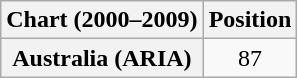<table class="wikitable plainrowheaders" style="text-align:center">
<tr>
<th scope="col">Chart (2000–2009)</th>
<th scope="col">Position</th>
</tr>
<tr>
<th scope="row">Australia (ARIA)</th>
<td>87</td>
</tr>
</table>
